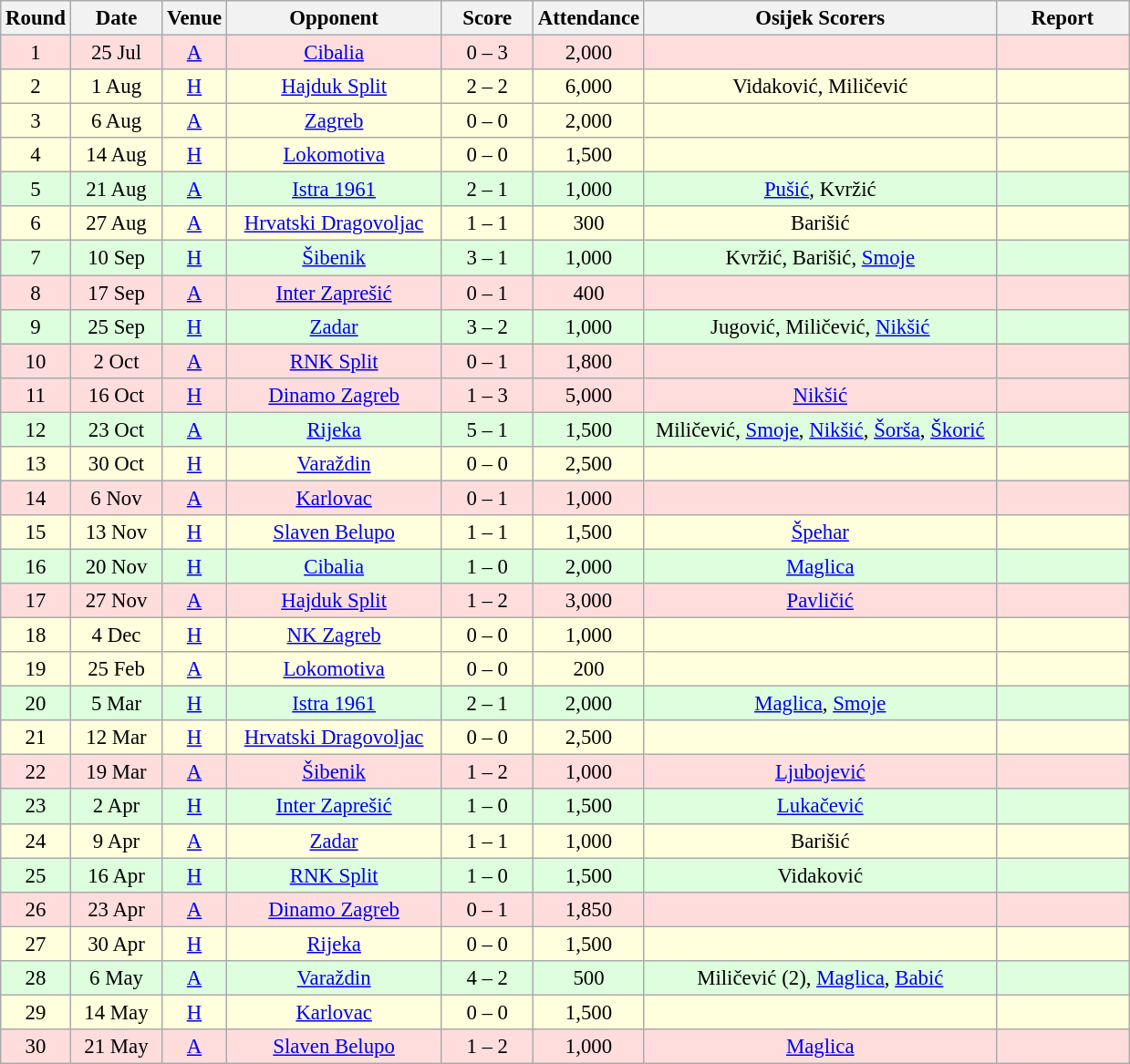<table class="wikitable sortable" style="text-align: center; font-size:95%;">
<tr>
<th width="30">Round</th>
<th width="60">Date<br></th>
<th width="20">Venue<br></th>
<th width="150">Opponent<br></th>
<th width="60">Score<br></th>
<th width="40">Attendance<br></th>
<th width="250">Osijek Scorers</th>
<th width="90" class="unsortable">Report</th>
</tr>
<tr bgcolor="#ffdddd">
<td>1</td>
<td>25 Jul</td>
<td><a href='#'>A</a></td>
<td><a href='#'>Cibalia</a></td>
<td>0 – 3</td>
<td>2,000</td>
<td></td>
<td></td>
</tr>
<tr bgcolor="#ffffdd">
<td>2</td>
<td>1 Aug</td>
<td><a href='#'>H</a></td>
<td><a href='#'>Hajduk Split</a></td>
<td>2 – 2</td>
<td>6,000</td>
<td>Vidaković, Miličević</td>
<td></td>
</tr>
<tr bgcolor="#ffffdd">
<td>3</td>
<td>6 Aug</td>
<td><a href='#'>A</a></td>
<td><a href='#'>Zagreb</a></td>
<td>0 – 0</td>
<td>2,000</td>
<td></td>
<td></td>
</tr>
<tr bgcolor="#ffffdd">
<td>4</td>
<td>14 Aug</td>
<td><a href='#'>H</a></td>
<td><a href='#'>Lokomotiva</a></td>
<td>0 – 0</td>
<td>1,500</td>
<td></td>
<td></td>
</tr>
<tr bgcolor="#ddffdd">
<td>5</td>
<td>21 Aug</td>
<td><a href='#'>A</a></td>
<td><a href='#'>Istra 1961</a></td>
<td>2 – 1</td>
<td>1,000</td>
<td><a href='#'>Pušić</a>, Kvržić</td>
<td></td>
</tr>
<tr bgcolor="#ffffdd">
<td>6</td>
<td>27 Aug</td>
<td><a href='#'>A</a></td>
<td><a href='#'>Hrvatski Dragovoljac</a></td>
<td>1 – 1</td>
<td>300</td>
<td>Barišić</td>
<td></td>
</tr>
<tr bgcolor="#ddffdd">
<td>7</td>
<td>10 Sep</td>
<td><a href='#'>H</a></td>
<td><a href='#'>Šibenik</a></td>
<td>3 – 1</td>
<td>1,000</td>
<td>Kvržić, Barišić, <a href='#'>Smoje</a></td>
<td></td>
</tr>
<tr bgcolor="#ffdddd">
<td>8</td>
<td>17 Sep</td>
<td><a href='#'>A</a></td>
<td><a href='#'>Inter Zaprešić</a></td>
<td>0 – 1</td>
<td>400</td>
<td></td>
<td></td>
</tr>
<tr bgcolor="#ddffdd">
<td>9</td>
<td>25 Sep</td>
<td><a href='#'>H</a></td>
<td><a href='#'>Zadar</a></td>
<td>3 – 2</td>
<td>1,000</td>
<td>Jugović, Miličević, <a href='#'>Nikšić</a></td>
<td></td>
</tr>
<tr bgcolor="#ffdddd">
<td>10</td>
<td>2 Oct</td>
<td><a href='#'>A</a></td>
<td><a href='#'>RNK Split</a></td>
<td>0 – 1</td>
<td>1,800</td>
<td></td>
<td></td>
</tr>
<tr bgcolor="#ffdddd">
<td>11</td>
<td>16 Oct</td>
<td><a href='#'>H</a></td>
<td><a href='#'>Dinamo Zagreb</a></td>
<td>1 – 3</td>
<td>5,000</td>
<td><a href='#'>Nikšić</a></td>
<td></td>
</tr>
<tr bgcolor="#ddffdd">
<td>12</td>
<td>23 Oct</td>
<td><a href='#'>A</a></td>
<td><a href='#'>Rijeka</a></td>
<td>5 – 1</td>
<td>1,500</td>
<td>Miličević, <a href='#'>Smoje</a>, <a href='#'>Nikšić</a>, <a href='#'>Šorša</a>, <a href='#'>Škorić</a></td>
<td></td>
</tr>
<tr bgcolor="#ffffdd">
<td>13</td>
<td>30 Oct</td>
<td><a href='#'>H</a></td>
<td><a href='#'>Varaždin</a></td>
<td>0 – 0</td>
<td>2,500</td>
<td></td>
<td></td>
</tr>
<tr bgcolor="#ffdddd">
<td>14</td>
<td>6 Nov</td>
<td><a href='#'>A</a></td>
<td><a href='#'>Karlovac</a></td>
<td>0 – 1</td>
<td>1,000</td>
<td></td>
<td></td>
</tr>
<tr bgcolor="#ffffdd">
<td>15</td>
<td>13 Nov</td>
<td><a href='#'>H</a></td>
<td><a href='#'>Slaven Belupo</a></td>
<td>1 – 1</td>
<td>1,500</td>
<td><a href='#'>Špehar</a></td>
<td></td>
</tr>
<tr bgcolor="#ddffdd">
<td>16</td>
<td>20 Nov</td>
<td><a href='#'>H</a></td>
<td><a href='#'>Cibalia</a></td>
<td>1 – 0</td>
<td>2,000</td>
<td><a href='#'>Maglica</a></td>
<td></td>
</tr>
<tr bgcolor="#ffdddd">
<td>17</td>
<td>27 Nov</td>
<td><a href='#'>A</a></td>
<td><a href='#'>Hajduk Split</a></td>
<td>1 – 2</td>
<td>3,000</td>
<td><a href='#'>Pavličić</a></td>
<td></td>
</tr>
<tr bgcolor="#ffffdd">
<td>18</td>
<td>4 Dec</td>
<td><a href='#'>H</a></td>
<td><a href='#'>NK Zagreb</a></td>
<td>0 – 0</td>
<td>1,000</td>
<td></td>
<td></td>
</tr>
<tr bgcolor="#ffffdd">
<td>19</td>
<td>25 Feb</td>
<td><a href='#'>A</a></td>
<td><a href='#'>Lokomotiva</a></td>
<td>0 – 0</td>
<td>200</td>
<td></td>
<td></td>
</tr>
<tr bgcolor="#ddffdd">
<td>20</td>
<td>5 Mar</td>
<td><a href='#'>H</a></td>
<td><a href='#'>Istra 1961</a></td>
<td>2 – 1</td>
<td>2,000</td>
<td><a href='#'>Maglica</a>, <a href='#'>Smoje</a></td>
<td></td>
</tr>
<tr bgcolor="#ffffdd">
<td>21</td>
<td>12 Mar</td>
<td><a href='#'>H</a></td>
<td><a href='#'>Hrvatski Dragovoljac</a></td>
<td>0 – 0</td>
<td>2,500</td>
<td></td>
<td></td>
</tr>
<tr bgcolor="#ffdddd">
<td>22</td>
<td>19 Mar</td>
<td><a href='#'>A</a></td>
<td><a href='#'>Šibenik</a></td>
<td>1 – 2</td>
<td>1,000</td>
<td><a href='#'>Ljubojević</a></td>
<td></td>
</tr>
<tr bgcolor="#ddffdd">
<td>23</td>
<td>2 Apr</td>
<td><a href='#'>H</a></td>
<td><a href='#'>Inter Zaprešić</a></td>
<td>1 – 0</td>
<td>1,500</td>
<td><a href='#'>Lukačević</a></td>
<td></td>
</tr>
<tr bgcolor="#ffffdd">
<td>24</td>
<td>9 Apr</td>
<td><a href='#'>A</a></td>
<td><a href='#'>Zadar</a></td>
<td>1 – 1</td>
<td>1,000</td>
<td>Barišić</td>
<td></td>
</tr>
<tr bgcolor="#ddffdd">
<td>25</td>
<td>16 Apr</td>
<td><a href='#'>H</a></td>
<td><a href='#'>RNK Split</a></td>
<td>1 – 0</td>
<td>1,500</td>
<td>Vidaković</td>
<td></td>
</tr>
<tr bgcolor="#ffdddd">
<td>26</td>
<td>23 Apr</td>
<td><a href='#'>A</a></td>
<td><a href='#'>Dinamo Zagreb</a></td>
<td>0 – 1</td>
<td>1,850</td>
<td></td>
<td></td>
</tr>
<tr bgcolor="#ffffdd">
<td>27</td>
<td>30 Apr</td>
<td><a href='#'>H</a></td>
<td><a href='#'>Rijeka</a></td>
<td>0 – 0</td>
<td>1,500</td>
<td></td>
<td></td>
</tr>
<tr bgcolor="#ddffdd">
<td>28</td>
<td>6 May</td>
<td><a href='#'>A</a></td>
<td><a href='#'>Varaždin</a></td>
<td>4 – 2</td>
<td>500</td>
<td>Miličević (2), <a href='#'>Maglica</a>, <a href='#'>Babić</a></td>
<td></td>
</tr>
<tr bgcolor="#ffffdd">
<td>29</td>
<td>14 May</td>
<td><a href='#'>H</a></td>
<td><a href='#'>Karlovac</a></td>
<td>0 – 0</td>
<td>1,500</td>
<td></td>
<td></td>
</tr>
<tr bgcolor="#ffdddd">
<td>30</td>
<td>21 May</td>
<td><a href='#'>A</a></td>
<td><a href='#'>Slaven Belupo</a></td>
<td>1 – 2</td>
<td>1,000</td>
<td><a href='#'>Maglica</a></td>
<td></td>
</tr>
</table>
